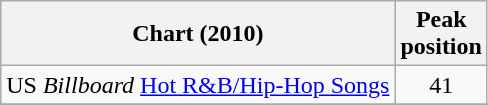<table class="wikitable sortable">
<tr>
<th>Chart (2010)</th>
<th>Peak<br>position</th>
</tr>
<tr>
<td>US <em>Billboard</em> <a href='#'>Hot R&B/Hip-Hop Songs</a></td>
<td align="center">41</td>
</tr>
<tr>
</tr>
</table>
